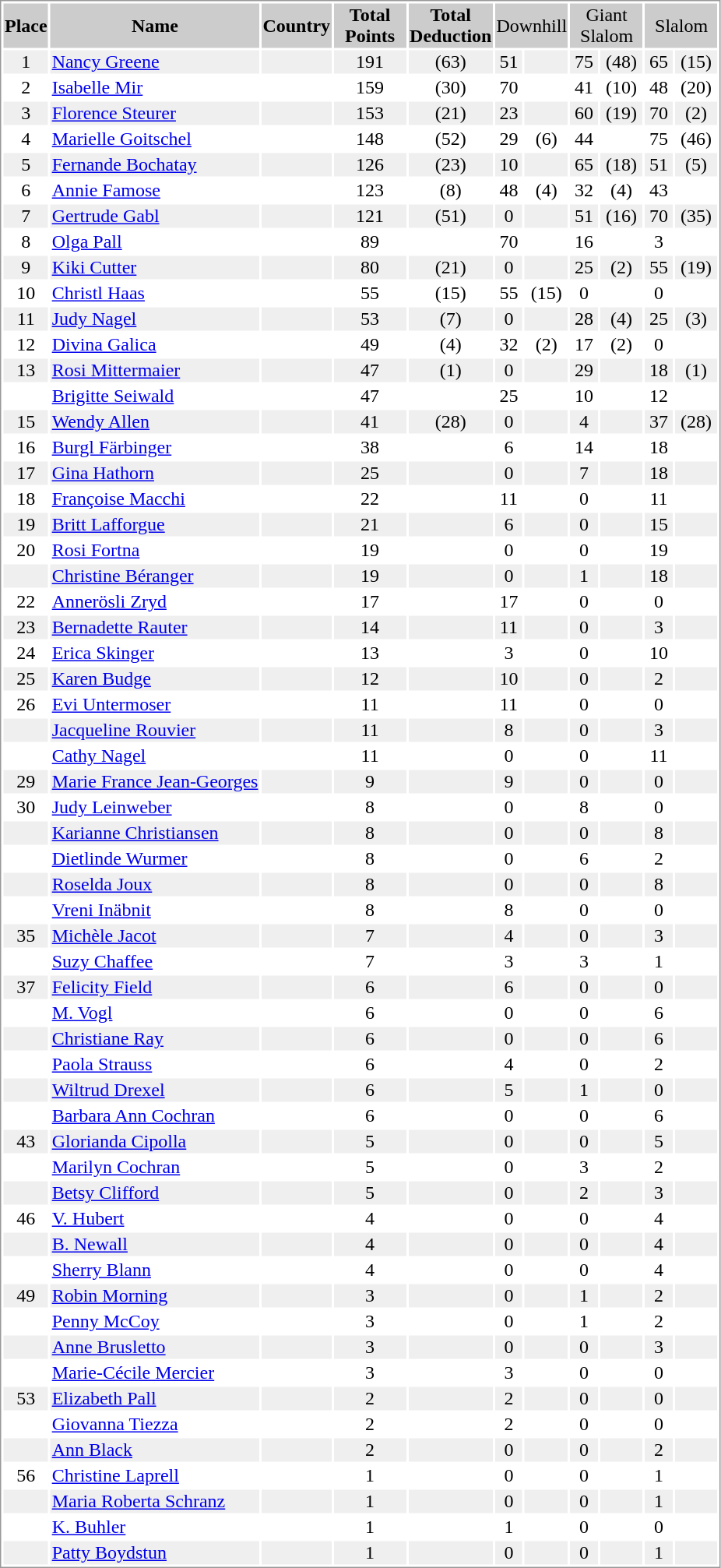<table border="0" style="border: 1px solid #999; background-color:#FFFFFF; text-align:center">
<tr align="center" bgcolor="#CCCCCC">
<td><strong>Place</strong></td>
<td><strong>Name</strong></td>
<td><strong>Country</strong></td>
<td width="60"><strong>Total<br>Points</strong></td>
<td><strong>Total<br>Deduction</strong></td>
<td colspan=2 width="60">Downhill</td>
<td colspan=2 width="60">Giant<br>Slalom</td>
<td colspan=2 width="60">Slalom</td>
</tr>
<tr bgcolor="#EFEFEF">
<td>1</td>
<td align="left"><a href='#'>Nancy Greene</a></td>
<td align="left"></td>
<td>191</td>
<td>(63)</td>
<td>51</td>
<td></td>
<td>75</td>
<td>(48)</td>
<td>65</td>
<td>(15)</td>
</tr>
<tr>
<td>2</td>
<td align="left"><a href='#'>Isabelle Mir</a></td>
<td align="left"></td>
<td>159</td>
<td>(30)</td>
<td>70</td>
<td></td>
<td>41</td>
<td>(10)</td>
<td>48</td>
<td>(20)</td>
</tr>
<tr bgcolor="#EFEFEF">
<td>3</td>
<td align="left"><a href='#'>Florence Steurer</a></td>
<td align="left"></td>
<td>153</td>
<td>(21)</td>
<td>23</td>
<td></td>
<td>60</td>
<td>(19)</td>
<td>70</td>
<td>(2)</td>
</tr>
<tr>
<td>4</td>
<td align="left"><a href='#'>Marielle Goitschel</a></td>
<td align="left"></td>
<td>148</td>
<td>(52)</td>
<td>29</td>
<td>(6)</td>
<td>44</td>
<td></td>
<td>75</td>
<td>(46)</td>
</tr>
<tr bgcolor="#EFEFEF">
<td>5</td>
<td align="left"><a href='#'>Fernande Bochatay</a></td>
<td align="left"></td>
<td>126</td>
<td>(23)</td>
<td>10</td>
<td></td>
<td>65</td>
<td>(18)</td>
<td>51</td>
<td>(5)</td>
</tr>
<tr>
<td>6</td>
<td align="left"><a href='#'>Annie Famose</a></td>
<td align="left"></td>
<td>123</td>
<td>(8)</td>
<td>48</td>
<td>(4)</td>
<td>32</td>
<td>(4)</td>
<td>43</td>
<td></td>
</tr>
<tr bgcolor="#EFEFEF">
<td>7</td>
<td align="left"><a href='#'>Gertrude Gabl</a></td>
<td align="left"></td>
<td>121</td>
<td>(51)</td>
<td>0</td>
<td></td>
<td>51</td>
<td>(16)</td>
<td>70</td>
<td>(35)</td>
</tr>
<tr>
<td>8</td>
<td align="left"><a href='#'>Olga Pall</a></td>
<td align="left"></td>
<td>89</td>
<td></td>
<td>70</td>
<td></td>
<td>16</td>
<td></td>
<td>3</td>
<td></td>
</tr>
<tr bgcolor="#EFEFEF">
<td>9</td>
<td align="left"><a href='#'>Kiki Cutter</a></td>
<td align="left"></td>
<td>80</td>
<td>(21)</td>
<td>0</td>
<td></td>
<td>25</td>
<td>(2)</td>
<td>55</td>
<td>(19)</td>
</tr>
<tr>
<td>10</td>
<td align="left"><a href='#'>Christl Haas</a></td>
<td align="left"></td>
<td>55</td>
<td>(15)</td>
<td>55</td>
<td>(15)</td>
<td>0</td>
<td></td>
<td>0</td>
<td></td>
</tr>
<tr bgcolor="#EFEFEF">
<td>11</td>
<td align="left"><a href='#'>Judy Nagel</a></td>
<td align="left"></td>
<td>53</td>
<td>(7)</td>
<td>0</td>
<td></td>
<td>28</td>
<td>(4)</td>
<td>25</td>
<td>(3)</td>
</tr>
<tr>
<td>12</td>
<td align="left"><a href='#'>Divina Galica</a></td>
<td align="left"></td>
<td>49</td>
<td>(4)</td>
<td>32</td>
<td>(2)</td>
<td>17</td>
<td>(2)</td>
<td>0</td>
<td></td>
</tr>
<tr bgcolor="#EFEFEF">
<td>13</td>
<td align="left"><a href='#'>Rosi Mittermaier</a></td>
<td align="left"></td>
<td>47</td>
<td>(1)</td>
<td>0</td>
<td></td>
<td>29</td>
<td></td>
<td>18</td>
<td>(1)</td>
</tr>
<tr>
<td></td>
<td align="left"><a href='#'>Brigitte Seiwald</a></td>
<td align="left"></td>
<td>47</td>
<td></td>
<td>25</td>
<td></td>
<td>10</td>
<td></td>
<td>12</td>
<td></td>
</tr>
<tr bgcolor="#EFEFEF">
<td>15</td>
<td align="left"><a href='#'>Wendy Allen</a></td>
<td align="left"></td>
<td>41</td>
<td>(28)</td>
<td>0</td>
<td></td>
<td>4</td>
<td></td>
<td>37</td>
<td>(28)</td>
</tr>
<tr>
<td>16</td>
<td align="left"><a href='#'>Burgl Färbinger</a></td>
<td align="left"></td>
<td>38</td>
<td></td>
<td>6</td>
<td></td>
<td>14</td>
<td></td>
<td>18</td>
<td></td>
</tr>
<tr bgcolor="#EFEFEF">
<td>17</td>
<td align="left"><a href='#'>Gina Hathorn</a></td>
<td align="left"></td>
<td>25</td>
<td></td>
<td>0</td>
<td></td>
<td>7</td>
<td></td>
<td>18</td>
<td></td>
</tr>
<tr>
<td>18</td>
<td align="left"><a href='#'>Françoise Macchi</a></td>
<td align="left"></td>
<td>22</td>
<td></td>
<td>11</td>
<td></td>
<td>0</td>
<td></td>
<td>11</td>
<td></td>
</tr>
<tr bgcolor="#EFEFEF">
<td>19</td>
<td align="left"><a href='#'>Britt Lafforgue</a></td>
<td align="left"></td>
<td>21</td>
<td></td>
<td>6</td>
<td></td>
<td>0</td>
<td></td>
<td>15</td>
<td></td>
</tr>
<tr>
<td>20</td>
<td align="left"><a href='#'>Rosi Fortna</a></td>
<td align="left"></td>
<td>19</td>
<td></td>
<td>0</td>
<td></td>
<td>0</td>
<td></td>
<td>19</td>
<td></td>
</tr>
<tr bgcolor="#EFEFEF">
<td></td>
<td align="left"><a href='#'>Christine Béranger</a></td>
<td align="left"></td>
<td>19</td>
<td></td>
<td>0</td>
<td></td>
<td>1</td>
<td></td>
<td>18</td>
<td></td>
</tr>
<tr>
<td>22</td>
<td align="left"><a href='#'>Annerösli Zryd</a></td>
<td align="left"></td>
<td>17</td>
<td></td>
<td>17</td>
<td></td>
<td>0</td>
<td></td>
<td>0</td>
<td></td>
</tr>
<tr bgcolor="#EFEFEF">
<td>23</td>
<td align="left"><a href='#'>Bernadette Rauter</a></td>
<td align="left"></td>
<td>14</td>
<td></td>
<td>11</td>
<td></td>
<td>0</td>
<td></td>
<td>3</td>
<td></td>
</tr>
<tr>
<td>24</td>
<td align="left"><a href='#'>Erica Skinger</a></td>
<td align="left"></td>
<td>13</td>
<td></td>
<td>3</td>
<td></td>
<td>0</td>
<td></td>
<td>10</td>
<td></td>
</tr>
<tr bgcolor="#EFEFEF">
<td>25</td>
<td align="left"><a href='#'>Karen Budge</a></td>
<td align="left"></td>
<td>12</td>
<td></td>
<td>10</td>
<td></td>
<td>0</td>
<td></td>
<td>2</td>
<td></td>
</tr>
<tr>
<td>26</td>
<td align="left"><a href='#'>Evi Untermoser</a></td>
<td align="left"></td>
<td>11</td>
<td></td>
<td>11</td>
<td></td>
<td>0</td>
<td></td>
<td>0</td>
<td></td>
</tr>
<tr bgcolor="#EFEFEF">
<td></td>
<td align="left"><a href='#'>Jacqueline Rouvier</a></td>
<td align="left"></td>
<td>11</td>
<td></td>
<td>8</td>
<td></td>
<td>0</td>
<td></td>
<td>3</td>
<td></td>
</tr>
<tr>
<td></td>
<td align="left"><a href='#'>Cathy Nagel</a></td>
<td align="left"></td>
<td>11</td>
<td></td>
<td>0</td>
<td></td>
<td>0</td>
<td></td>
<td>11</td>
<td></td>
</tr>
<tr bgcolor="#EFEFEF">
<td>29</td>
<td align="left"><a href='#'>Marie France Jean-Georges</a></td>
<td align="left"></td>
<td>9</td>
<td></td>
<td>9</td>
<td></td>
<td>0</td>
<td></td>
<td>0</td>
<td></td>
</tr>
<tr>
<td>30</td>
<td align="left"><a href='#'>Judy Leinweber</a></td>
<td align="left"></td>
<td>8</td>
<td></td>
<td>0</td>
<td></td>
<td>8</td>
<td></td>
<td>0</td>
<td></td>
</tr>
<tr bgcolor="#EFEFEF">
<td></td>
<td align="left"><a href='#'>Karianne Christiansen</a></td>
<td align="left"></td>
<td>8</td>
<td></td>
<td>0</td>
<td></td>
<td>0</td>
<td></td>
<td>8</td>
<td></td>
</tr>
<tr>
<td></td>
<td align="left"><a href='#'>Dietlinde Wurmer</a></td>
<td align="left"></td>
<td>8</td>
<td></td>
<td>0</td>
<td></td>
<td>6</td>
<td></td>
<td>2</td>
<td></td>
</tr>
<tr bgcolor="#EFEFEF">
<td></td>
<td align="left"><a href='#'>Roselda Joux</a></td>
<td align="left"></td>
<td>8</td>
<td></td>
<td>0</td>
<td></td>
<td>0</td>
<td></td>
<td>8</td>
<td></td>
</tr>
<tr>
<td></td>
<td align="left"><a href='#'>Vreni Inäbnit</a></td>
<td align="left"></td>
<td>8</td>
<td></td>
<td>8</td>
<td></td>
<td>0</td>
<td></td>
<td>0</td>
<td></td>
</tr>
<tr bgcolor="#EFEFEF">
<td>35</td>
<td align="left"><a href='#'>Michèle Jacot</a></td>
<td align="left"></td>
<td>7</td>
<td></td>
<td>4</td>
<td></td>
<td>0</td>
<td></td>
<td>3</td>
<td></td>
</tr>
<tr>
<td></td>
<td align="left"><a href='#'>Suzy Chaffee</a></td>
<td align="left"></td>
<td>7</td>
<td></td>
<td>3</td>
<td></td>
<td>3</td>
<td></td>
<td>1</td>
<td></td>
</tr>
<tr bgcolor="#EFEFEF">
<td>37</td>
<td align="left"><a href='#'>Felicity Field</a></td>
<td align="left"></td>
<td>6</td>
<td></td>
<td>6</td>
<td></td>
<td>0</td>
<td></td>
<td>0</td>
<td></td>
</tr>
<tr>
<td></td>
<td align="left"><a href='#'>M. Vogl</a></td>
<td align="left"></td>
<td>6</td>
<td></td>
<td>0</td>
<td></td>
<td>0</td>
<td></td>
<td>6</td>
<td></td>
</tr>
<tr bgcolor="#EFEFEF">
<td></td>
<td align="left"><a href='#'>Christiane Ray</a></td>
<td align="left"></td>
<td>6</td>
<td></td>
<td>0</td>
<td></td>
<td>0</td>
<td></td>
<td>6</td>
<td></td>
</tr>
<tr>
<td></td>
<td align="left"><a href='#'>Paola Strauss</a></td>
<td align="left"></td>
<td>6</td>
<td></td>
<td>4</td>
<td></td>
<td>0</td>
<td></td>
<td>2</td>
<td></td>
</tr>
<tr bgcolor="#EFEFEF">
<td></td>
<td align="left"><a href='#'>Wiltrud Drexel</a></td>
<td align="left"></td>
<td>6</td>
<td></td>
<td>5</td>
<td></td>
<td>1</td>
<td></td>
<td>0</td>
<td></td>
</tr>
<tr>
<td></td>
<td align="left"><a href='#'>Barbara Ann Cochran</a></td>
<td align="left"></td>
<td>6</td>
<td></td>
<td>0</td>
<td></td>
<td>0</td>
<td></td>
<td>6</td>
<td></td>
</tr>
<tr bgcolor="#EFEFEF">
<td>43</td>
<td align="left"><a href='#'>Glorianda Cipolla</a></td>
<td align="left"></td>
<td>5</td>
<td></td>
<td>0</td>
<td></td>
<td>0</td>
<td></td>
<td>5</td>
<td></td>
</tr>
<tr>
<td></td>
<td align="left"><a href='#'>Marilyn Cochran</a></td>
<td align="left"></td>
<td>5</td>
<td></td>
<td>0</td>
<td></td>
<td>3</td>
<td></td>
<td>2</td>
<td></td>
</tr>
<tr bgcolor="#EFEFEF">
<td></td>
<td align="left"><a href='#'>Betsy Clifford</a></td>
<td align="left"></td>
<td>5</td>
<td></td>
<td>0</td>
<td></td>
<td>2</td>
<td></td>
<td>3</td>
<td></td>
</tr>
<tr>
<td>46</td>
<td align="left"><a href='#'>V. Hubert</a></td>
<td align="left"></td>
<td>4</td>
<td></td>
<td>0</td>
<td></td>
<td>0</td>
<td></td>
<td>4</td>
<td></td>
</tr>
<tr bgcolor="#EFEFEF">
<td></td>
<td align="left"><a href='#'>B. Newall</a></td>
<td align="left"></td>
<td>4</td>
<td></td>
<td>0</td>
<td></td>
<td>0</td>
<td></td>
<td>4</td>
<td></td>
</tr>
<tr>
<td></td>
<td align="left"><a href='#'>Sherry Blann</a></td>
<td align="left"></td>
<td>4</td>
<td></td>
<td>0</td>
<td></td>
<td>0</td>
<td></td>
<td>4</td>
<td></td>
</tr>
<tr bgcolor="#EFEFEF">
<td>49</td>
<td align="left"><a href='#'>Robin Morning</a></td>
<td align="left"></td>
<td>3</td>
<td></td>
<td>0</td>
<td></td>
<td>1</td>
<td></td>
<td>2</td>
<td></td>
</tr>
<tr>
<td></td>
<td align="left"><a href='#'>Penny McCoy</a></td>
<td align="left"></td>
<td>3</td>
<td></td>
<td>0</td>
<td></td>
<td>1</td>
<td></td>
<td>2</td>
<td></td>
</tr>
<tr bgcolor="#EFEFEF">
<td></td>
<td align="left"><a href='#'>Anne Brusletto</a></td>
<td align="left"></td>
<td>3</td>
<td></td>
<td>0</td>
<td></td>
<td>0</td>
<td></td>
<td>3</td>
<td></td>
</tr>
<tr>
<td></td>
<td align="left"><a href='#'>Marie-Cécile Mercier</a></td>
<td align="left"></td>
<td>3</td>
<td></td>
<td>3</td>
<td></td>
<td>0</td>
<td></td>
<td>0</td>
<td></td>
</tr>
<tr bgcolor="#EFEFEF">
<td>53</td>
<td align="left"><a href='#'>Elizabeth Pall</a></td>
<td align="left"></td>
<td>2</td>
<td></td>
<td>2</td>
<td></td>
<td>0</td>
<td></td>
<td>0</td>
<td></td>
</tr>
<tr>
<td></td>
<td align="left"><a href='#'>Giovanna Tiezza</a></td>
<td align="left"></td>
<td>2</td>
<td></td>
<td>2</td>
<td></td>
<td>0</td>
<td></td>
<td>0</td>
<td></td>
</tr>
<tr bgcolor="#EFEFEF">
<td></td>
<td align="left"><a href='#'>Ann Black</a></td>
<td align="left"></td>
<td>2</td>
<td></td>
<td>0</td>
<td></td>
<td>0</td>
<td></td>
<td>2</td>
<td></td>
</tr>
<tr>
<td>56</td>
<td align="left"><a href='#'>Christine Laprell</a></td>
<td align="left"></td>
<td>1</td>
<td></td>
<td>0</td>
<td></td>
<td>0</td>
<td></td>
<td>1</td>
<td></td>
</tr>
<tr bgcolor="#EFEFEF">
<td></td>
<td align="left"><a href='#'>Maria Roberta Schranz</a></td>
<td align="left"></td>
<td>1</td>
<td></td>
<td>0</td>
<td></td>
<td>0</td>
<td></td>
<td>1</td>
<td></td>
</tr>
<tr>
<td></td>
<td align="left"><a href='#'>K. Buhler</a></td>
<td align="left"></td>
<td>1</td>
<td></td>
<td>1</td>
<td></td>
<td>0</td>
<td></td>
<td>0</td>
<td></td>
</tr>
<tr bgcolor="#EFEFEF">
<td></td>
<td align="left"><a href='#'>Patty Boydstun</a></td>
<td align="left"></td>
<td>1</td>
<td></td>
<td>0</td>
<td></td>
<td>0</td>
<td></td>
<td>1</td>
<td></td>
</tr>
</table>
